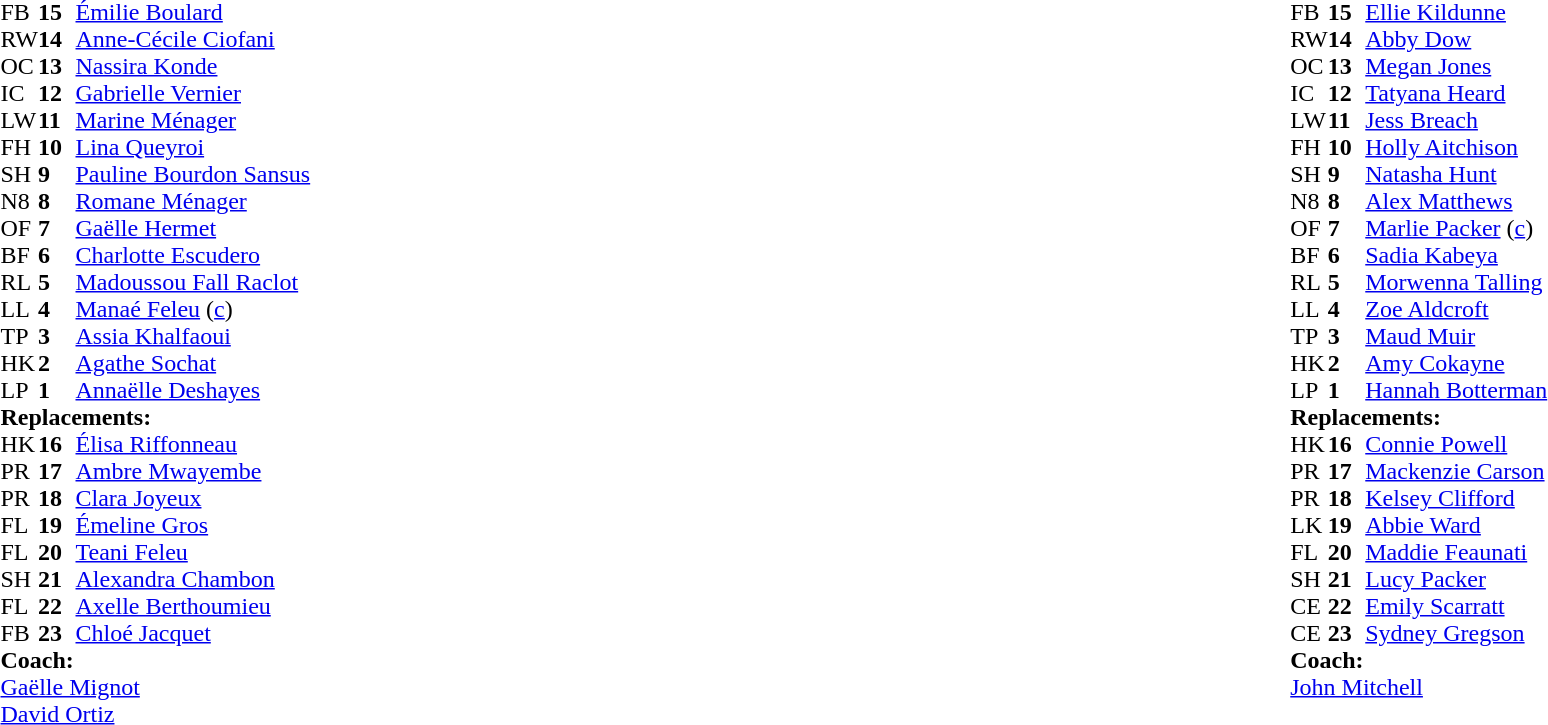<table style="width:100%">
<tr>
<td style="vertical-align:top; width:50%"><br><table cellspacing="0" cellpadding="0">
<tr>
<th width="25"></th>
<th width="25"></th>
</tr>
<tr>
<td>FB</td>
<td><strong>15</strong></td>
<td><a href='#'>Émilie Boulard</a></td>
<td></td>
<td></td>
</tr>
<tr>
<td>RW</td>
<td><strong>14</strong></td>
<td><a href='#'>Anne-Cécile Ciofani</a></td>
</tr>
<tr>
<td>OC</td>
<td><strong>13</strong></td>
<td><a href='#'>Nassira Konde</a></td>
</tr>
<tr>
<td>IC</td>
<td><strong>12</strong></td>
<td><a href='#'>Gabrielle Vernier</a></td>
</tr>
<tr>
<td>LW</td>
<td><strong>11</strong></td>
<td><a href='#'>Marine Ménager</a></td>
</tr>
<tr>
<td>FH</td>
<td><strong>10</strong></td>
<td><a href='#'>Lina Queyroi</a></td>
</tr>
<tr>
<td>SH</td>
<td><strong>9</strong></td>
<td><a href='#'>Pauline Bourdon Sansus</a></td>
<td></td>
<td></td>
</tr>
<tr>
<td>N8</td>
<td><strong>8</strong></td>
<td><a href='#'>Romane Ménager</a></td>
</tr>
<tr>
<td>OF</td>
<td><strong>7</strong></td>
<td><a href='#'>Gaëlle Hermet</a></td>
<td></td>
<td></td>
</tr>
<tr>
<td>BF</td>
<td><strong>6</strong></td>
<td><a href='#'>Charlotte Escudero</a></td>
</tr>
<tr>
<td>RL</td>
<td><strong>5</strong></td>
<td><a href='#'>Madoussou Fall Raclot</a></td>
<td></td>
<td></td>
</tr>
<tr>
<td>LL</td>
<td><strong>4</strong></td>
<td><a href='#'>Manaé Feleu</a> (<a href='#'>c</a>)</td>
<td></td>
<td></td>
</tr>
<tr>
<td>TP</td>
<td><strong>3</strong></td>
<td><a href='#'>Assia Khalfaoui</a></td>
<td></td>
</tr>
<tr>
<td>HK</td>
<td><strong>2</strong></td>
<td><a href='#'>Agathe Sochat</a></td>
<td></td>
<td></td>
</tr>
<tr>
<td>LP</td>
<td><strong>1</strong></td>
<td><a href='#'>Annaëlle Deshayes</a></td>
<td></td>
<td></td>
</tr>
<tr>
<td colspan=3><strong>Replacements:</strong></td>
</tr>
<tr>
<td>HK</td>
<td><strong>16</strong></td>
<td><a href='#'>Élisa Riffonneau</a></td>
<td></td>
<td></td>
</tr>
<tr>
<td>PR</td>
<td><strong>17</strong></td>
<td><a href='#'>Ambre Mwayembe</a></td>
<td></td>
<td></td>
</tr>
<tr>
<td>PR</td>
<td><strong>18</strong></td>
<td><a href='#'>Clara Joyeux</a></td>
<td></td>
<td></td>
</tr>
<tr>
<td>FL</td>
<td><strong>19</strong></td>
<td><a href='#'>Émeline Gros</a></td>
</tr>
<tr>
<td>FL</td>
<td><strong>20</strong></td>
<td><a href='#'>Teani Feleu</a></td>
</tr>
<tr>
<td>SH</td>
<td><strong>21</strong></td>
<td><a href='#'>Alexandra Chambon</a></td>
<td></td>
<td></td>
</tr>
<tr>
<td>FL</td>
<td><strong>22</strong></td>
<td><a href='#'>Axelle Berthoumieu</a></td>
</tr>
<tr>
<td>FB</td>
<td><strong>23</strong></td>
<td><a href='#'>Chloé Jacquet</a></td>
<td></td>
<td></td>
</tr>
<tr>
<td colspan=3><strong>Coach:</strong></td>
</tr>
<tr>
<td colspan="4"> <a href='#'>Gaëlle Mignot</a><br> <a href='#'>David Ortiz</a></td>
</tr>
</table>
</td>
<td style="vertical-align:top"></td>
<td style="vertical-align:top; width:50%"><br><table cellspacing="0" cellpadding="0" style="margin:auto">
<tr>
<th width="25"></th>
<th width="25"></th>
</tr>
<tr>
<td>FB</td>
<td><strong>15</strong></td>
<td><a href='#'>Ellie Kildunne</a></td>
</tr>
<tr>
<td>RW</td>
<td><strong>14</strong></td>
<td><a href='#'>Abby Dow</a></td>
</tr>
<tr>
<td>OC</td>
<td><strong>13</strong></td>
<td><a href='#'>Megan Jones</a></td>
</tr>
<tr>
<td>IC</td>
<td><strong>12</strong></td>
<td><a href='#'>Tatyana Heard</a></td>
<td></td>
<td></td>
</tr>
<tr>
<td>LW</td>
<td><strong>11</strong></td>
<td><a href='#'>Jess Breach</a></td>
<td></td>
<td></td>
</tr>
<tr>
<td>FH</td>
<td><strong>10</strong></td>
<td><a href='#'>Holly Aitchison</a></td>
</tr>
<tr>
<td>SH</td>
<td><strong>9</strong></td>
<td><a href='#'>Natasha Hunt</a></td>
<td></td>
<td></td>
</tr>
<tr>
<td>N8</td>
<td><strong>8</strong></td>
<td><a href='#'>Alex Matthews</a></td>
</tr>
<tr>
<td>OF</td>
<td><strong>7</strong></td>
<td><a href='#'>Marlie Packer</a> (<a href='#'>c</a>)</td>
<td></td>
<td></td>
</tr>
<tr>
<td>BF</td>
<td><strong>6</strong></td>
<td><a href='#'>Sadia Kabeya</a></td>
</tr>
<tr>
<td>RL</td>
<td><strong>5</strong></td>
<td><a href='#'>Morwenna Talling</a></td>
<td></td>
<td></td>
</tr>
<tr>
<td>LL</td>
<td><strong>4</strong></td>
<td><a href='#'>Zoe Aldcroft</a></td>
</tr>
<tr>
<td>TP</td>
<td><strong>3</strong></td>
<td><a href='#'>Maud Muir</a></td>
<td></td>
<td></td>
</tr>
<tr>
<td>HK</td>
<td><strong>2</strong></td>
<td><a href='#'>Amy Cokayne</a></td>
<td></td>
<td></td>
</tr>
<tr>
<td>LP</td>
<td><strong>1</strong></td>
<td><a href='#'>Hannah Botterman</a></td>
<td></td>
<td></td>
</tr>
<tr>
<td colspan=3><strong>Replacements:</strong></td>
</tr>
<tr>
<td>HK</td>
<td><strong>16</strong></td>
<td><a href='#'>Connie Powell</a></td>
<td></td>
<td></td>
</tr>
<tr>
<td>PR</td>
<td><strong>17</strong></td>
<td><a href='#'>Mackenzie Carson</a></td>
<td></td>
<td></td>
</tr>
<tr>
<td>PR</td>
<td><strong>18</strong></td>
<td><a href='#'>Kelsey Clifford</a></td>
<td></td>
<td></td>
</tr>
<tr>
<td>LK</td>
<td><strong>19</strong></td>
<td><a href='#'>Abbie Ward</a></td>
<td></td>
<td></td>
</tr>
<tr>
<td>FL</td>
<td><strong>20</strong></td>
<td><a href='#'>Maddie Feaunati</a></td>
<td></td>
<td></td>
</tr>
<tr>
<td>SH</td>
<td><strong>21</strong></td>
<td><a href='#'>Lucy Packer</a></td>
<td></td>
<td></td>
</tr>
<tr>
<td>CE</td>
<td><strong>22</strong></td>
<td><a href='#'>Emily Scarratt</a></td>
<td></td>
<td></td>
</tr>
<tr>
<td>CE</td>
<td><strong>23</strong></td>
<td><a href='#'>Sydney Gregson</a></td>
<td></td>
<td></td>
</tr>
<tr>
<td colspan=3><strong>Coach:</strong></td>
</tr>
<tr>
<td colspan="4"> <a href='#'>John Mitchell</a></td>
</tr>
</table>
</td>
</tr>
</table>
